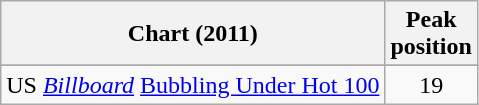<table class="wikitable sortable">
<tr>
<th>Chart (2011)</th>
<th>Peak<br>position</th>
</tr>
<tr>
</tr>
<tr>
<td>US <em><a href='#'>Billboard</a></em> <a href='#'>Bubbling Under Hot 100</a></td>
<td align="center">19</td>
</tr>
</table>
